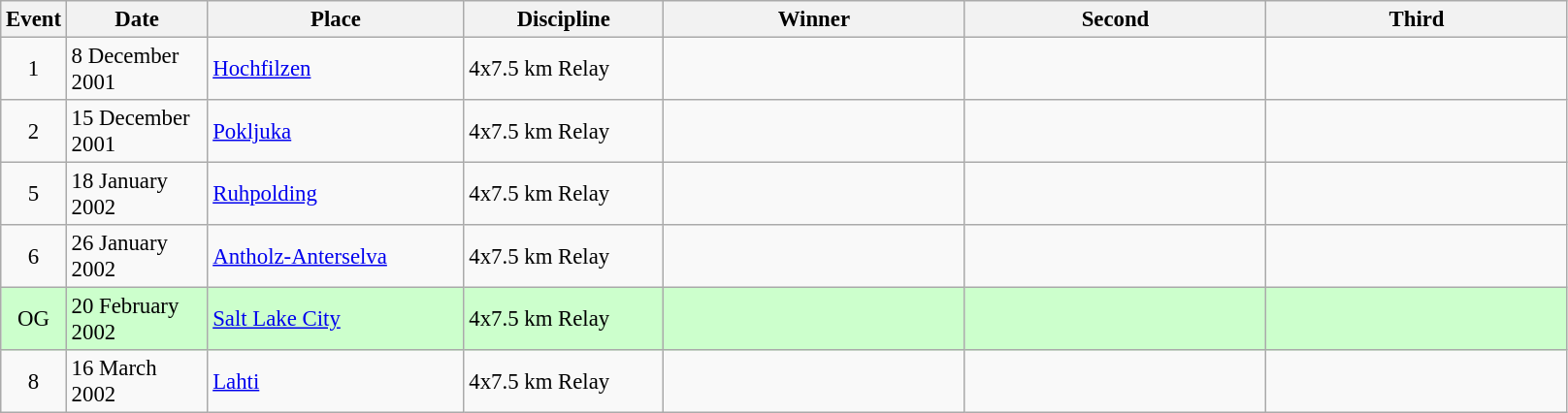<table class="wikitable" style="font-size:95%;">
<tr>
<th width="30">Event</th>
<th width="90">Date</th>
<th width="169">Place</th>
<th width="130">Discipline</th>
<th width="200">Winner</th>
<th width="200">Second</th>
<th width="200">Third</th>
</tr>
<tr>
<td align=center>1</td>
<td>8 December 2001</td>
<td> <a href='#'>Hochfilzen</a></td>
<td>4x7.5 km Relay</td>
<td></td>
<td></td>
<td></td>
</tr>
<tr>
<td align=center>2</td>
<td>15 December 2001</td>
<td> <a href='#'>Pokljuka</a></td>
<td>4x7.5 km Relay</td>
<td></td>
<td></td>
<td></td>
</tr>
<tr>
<td align=center>5</td>
<td>18 January 2002</td>
<td> <a href='#'>Ruhpolding</a></td>
<td>4x7.5 km Relay</td>
<td></td>
<td></td>
<td></td>
</tr>
<tr>
<td align=center>6</td>
<td>26 January 2002</td>
<td> <a href='#'>Antholz-Anterselva</a></td>
<td>4x7.5 km Relay</td>
<td></td>
<td></td>
<td></td>
</tr>
<tr style="background:#CCFFCC">
<td align=center>OG</td>
<td>20 February 2002</td>
<td> <a href='#'>Salt Lake City</a></td>
<td>4x7.5 km Relay</td>
<td></td>
<td></td>
<td></td>
</tr>
<tr>
<td align=center>8</td>
<td>16 March 2002</td>
<td> <a href='#'>Lahti</a></td>
<td>4x7.5 km Relay</td>
<td></td>
<td></td>
<td></td>
</tr>
</table>
